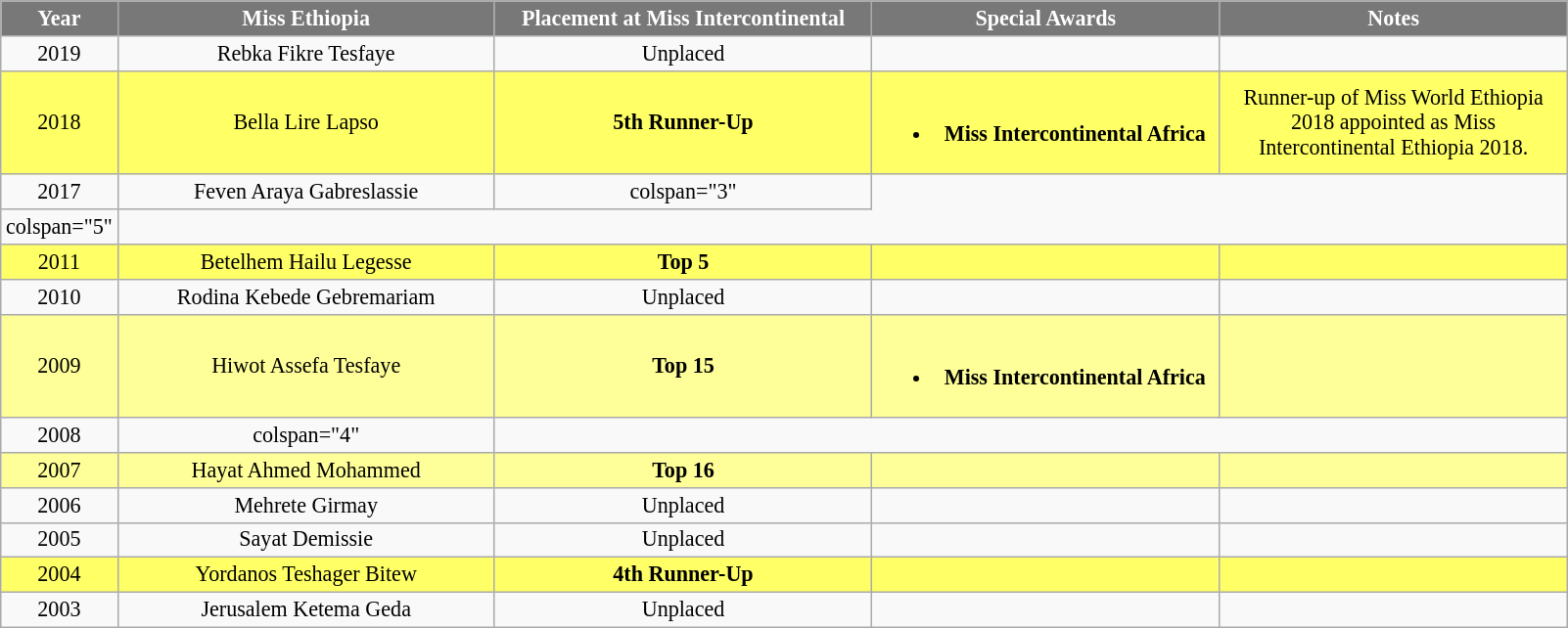<table class="wikitable" style="font-size: 92%; text-align:center">
<tr>
<th width="60" style="background-color:#787878;color:#FFFFFF;">Year</th>
<th width="250" style="background-color:#787878;color:#FFFFFF;">Miss Ethiopia</th>
<th width="250" style="background-color:#787878;color:#FFFFFF;">Placement at Miss Intercontinental</th>
<th width="230" style="background-color:#787878;color:#FFFFFF;">Special Awards</th>
<th width="230" style="background-color:#787878;color:#FFFFFF;">Notes</th>
</tr>
<tr>
<td>2019</td>
<td>Rebka Fikre Tesfaye</td>
<td>Unplaced</td>
<td></td>
<td></td>
</tr>
<tr style="background-color:#FFFF66; ">
<td>2018</td>
<td>Bella Lire Lapso</td>
<td><strong>5th Runner-Up</strong></td>
<td><br><ul><li><strong>Miss Intercontinental Africa</strong></li></ul></td>
<td>Runner-up of Miss World Ethiopia 2018 appointed as Miss Intercontinental Ethiopia 2018.</td>
</tr>
<tr>
<td>2017</td>
<td>Feven Araya Gabreslassie</td>
<td>colspan="3" </td>
</tr>
<tr>
<td>colspan="5" </td>
</tr>
<tr style="background-color:#FFFF66; ">
<td>2011</td>
<td>Betelhem Hailu Legesse</td>
<td><strong>Top 5</strong></td>
<td></td>
<td></td>
</tr>
<tr>
<td>2010</td>
<td>Rodina Kebede Gebremariam</td>
<td>Unplaced</td>
<td></td>
<td></td>
</tr>
<tr style="background-color:#FFFF99; ">
<td>2009</td>
<td>Hiwot Assefa Tesfaye</td>
<td><strong>Top 15</strong></td>
<td><br><ul><li><strong>Miss Intercontinental Africa</strong></li></ul></td>
<td></td>
</tr>
<tr>
<td>2008</td>
<td>colspan="4" </td>
</tr>
<tr style="background-color:#FFFF99; ">
<td>2007</td>
<td>Hayat Ahmed Mohammed</td>
<td><strong>Top 16</strong></td>
<td></td>
<td></td>
</tr>
<tr>
<td>2006</td>
<td>Mehrete Girmay</td>
<td>Unplaced</td>
<td></td>
<td></td>
</tr>
<tr>
<td>2005</td>
<td>Sayat Demissie</td>
<td>Unplaced</td>
<td></td>
<td></td>
</tr>
<tr style="background-color:#FFFF66; ">
<td>2004</td>
<td>Yordanos Teshager Bitew</td>
<td><strong>4th Runner-Up</strong></td>
<td></td>
<td></td>
</tr>
<tr>
<td>2003</td>
<td>Jerusalem Ketema Geda</td>
<td>Unplaced</td>
<td></td>
<td></td>
</tr>
</table>
